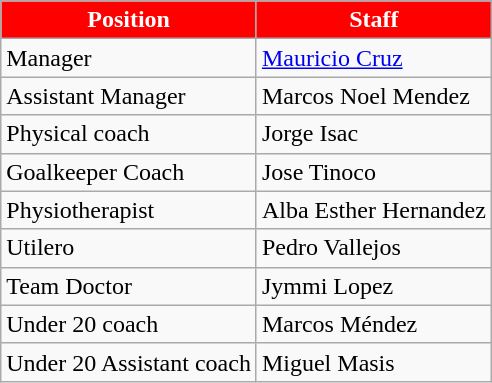<table class="wikitable">
<tr>
<th style="color:White; background:#ff0000;">Position</th>
<th style="color:White; background:#ff0000;">Staff</th>
</tr>
<tr>
<td>Manager</td>
<td> <a href='#'>Mauricio Cruz</a></td>
</tr>
<tr>
<td>Assistant Manager</td>
<td> Marcos Noel Mendez</td>
</tr>
<tr>
<td>Physical coach</td>
<td> Jorge Isac</td>
</tr>
<tr>
<td>Goalkeeper Coach</td>
<td> Jose Tinoco</td>
</tr>
<tr>
<td>Physiotherapist</td>
<td> Alba Esther Hernandez</td>
</tr>
<tr>
<td>Utilero</td>
<td> Pedro Vallejos</td>
</tr>
<tr>
<td>Team Doctor</td>
<td> Jymmi Lopez</td>
</tr>
<tr>
<td>Under 20 coach</td>
<td> Marcos Méndez</td>
</tr>
<tr>
<td>Under 20 Assistant coach</td>
<td> Miguel Masis</td>
</tr>
</table>
